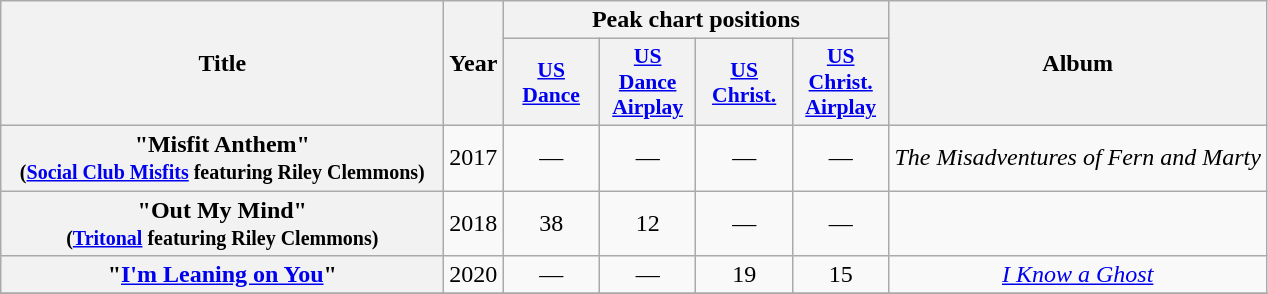<table class="wikitable plainrowheaders" style="text-align:center;">
<tr>
<th scope="col" rowspan="2" style="width:18em;">Title</th>
<th scope="col" rowspan="2">Year</th>
<th scope="col" colspan="4">Peak chart positions</th>
<th scope="col" rowspan="2">Album</th>
</tr>
<tr>
<th scope="col" style="width:4em;font-size:90%;"><a href='#'>US<br>Dance</a><br></th>
<th scope="col" style="width:4em;font-size:90%;"><a href='#'>US<br>Dance Airplay</a><br></th>
<th scope="col" style="width:4em;font-size:90%;"><a href='#'>US<br>Christ.</a><br></th>
<th scope="col" style="width:4em;font-size:90%;"><a href='#'>US<br>Christ. Airplay</a><br></th>
</tr>
<tr>
<th scope="row">"Misfit Anthem"<br><small>(<a href='#'>Social Club Misfits</a> featuring Riley Clemmons)</small></th>
<td rowspan="1">2017</td>
<td>—</td>
<td>—</td>
<td>—</td>
<td>—</td>
<td><em>The Misadventures of Fern and Marty</em></td>
</tr>
<tr>
<th scope="row">"Out My Mind"<br><small>(<a href='#'>Tritonal</a> featuring Riley Clemmons)</small></th>
<td>2018</td>
<td>38</td>
<td>12</td>
<td>—</td>
<td>—</td>
<td></td>
</tr>
<tr>
<th scope="row">"<a href='#'>I'm Leaning on You</a>"<br></th>
<td>2020</td>
<td>—</td>
<td>—</td>
<td>19</td>
<td>15</td>
<td><em><a href='#'>I Know a Ghost</a></em></td>
</tr>
<tr>
</tr>
</table>
